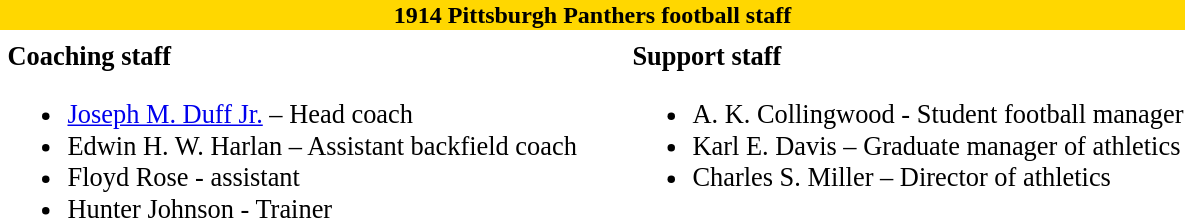<table class="toccolours" style="text-align: left;">
<tr>
<th colspan="10" style="background:gold; color:dark blue; text-align: center;"><strong>1914 Pittsburgh Panthers football staff</strong></th>
</tr>
<tr>
<td colspan="10" align="right"></td>
</tr>
<tr>
<td valign="top"></td>
<td style="font-size: 110%;" valign="top"><strong>Coaching staff</strong><br><ul><li><a href='#'>Joseph M. Duff Jr.</a> – Head coach</li><li>Edwin H. W. Harlan – Assistant backfield coach</li><li>Floyd Rose - assistant</li><li>Hunter Johnson - Trainer</li></ul></td>
<td width="25"> </td>
<td valign="top"></td>
<td style="font-size: 110%;" valign="top"><strong>Support staff</strong><br><ul><li>A. K. Collingwood - Student football manager</li><li>Karl E. Davis – Graduate manager of athletics</li><li>Charles S. Miller – Director of athletics</li></ul></td>
</tr>
</table>
